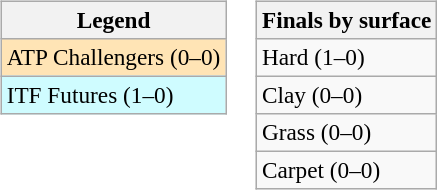<table>
<tr valign=top>
<td><br><table class=wikitable style=font-size:97%>
<tr>
<th>Legend</th>
</tr>
<tr bgcolor=moccasin>
<td>ATP Challengers (0–0)</td>
</tr>
<tr bgcolor=cffcff>
<td>ITF Futures (1–0)</td>
</tr>
</table>
</td>
<td><br><table class=wikitable style=font-size:97%>
<tr>
<th>Finals by surface</th>
</tr>
<tr>
<td>Hard (1–0)</td>
</tr>
<tr>
<td>Clay (0–0)</td>
</tr>
<tr>
<td>Grass (0–0)</td>
</tr>
<tr>
<td>Carpet (0–0)</td>
</tr>
</table>
</td>
</tr>
</table>
